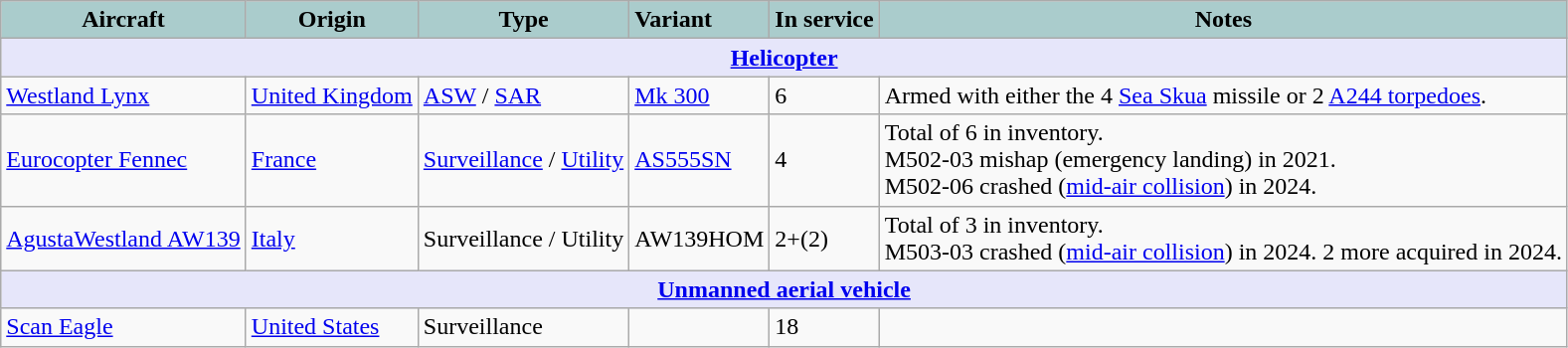<table class="wikitable">
<tr>
<th style="text-align:center; background:#acc;">Aircraft</th>
<th style="text-align: center; background:#acc;">Origin</th>
<th style="text-align:l center; background:#acc;">Type</th>
<th style="text-align:left; background:#acc;">Variant</th>
<th style="text-align:center; background:#acc;">In service</th>
<th style="text-align: center; background:#acc;">Notes</th>
</tr>
<tr>
<th style="align: center; background: lavender;" colspan="7"><a href='#'>Helicopter</a></th>
</tr>
<tr>
<td><a href='#'>Westland Lynx</a></td>
<td><a href='#'>United Kingdom</a></td>
<td><a href='#'>ASW</a> / <a href='#'>SAR</a></td>
<td><a href='#'>Mk 300</a></td>
<td>6</td>
<td>Armed with either the 4 <a href='#'>Sea Skua</a> missile or 2 <a href='#'>A244 torpedoes</a>.</td>
</tr>
<tr>
<td><a href='#'>Eurocopter Fennec</a></td>
<td><a href='#'>France</a></td>
<td><a href='#'>Surveillance</a> / <a href='#'>Utility</a></td>
<td><a href='#'>AS555SN</a></td>
<td>4</td>
<td>Total of 6 in inventory.<br>M502-03 mishap (emergency landing) in 2021.<br>M502-06 crashed (<a href='#'>mid-air collision</a>) in 2024.</td>
</tr>
<tr>
<td><a href='#'>AgustaWestland AW139</a></td>
<td><a href='#'>Italy</a></td>
<td>Surveillance / Utility</td>
<td>AW139HOM</td>
<td>2+(2)</td>
<td>Total of 3 in inventory.<br>M503-03 crashed (<a href='#'>mid-air collision</a>) in 2024. 2 more acquired in 2024.</td>
</tr>
<tr>
<th style="align: center; background: lavender;" colspan="7"><a href='#'>Unmanned aerial vehicle</a></th>
</tr>
<tr>
<td><a href='#'>Scan Eagle</a></td>
<td><a href='#'>United States</a></td>
<td>Surveillance</td>
<td></td>
<td>18</td>
<td></td>
</tr>
</table>
